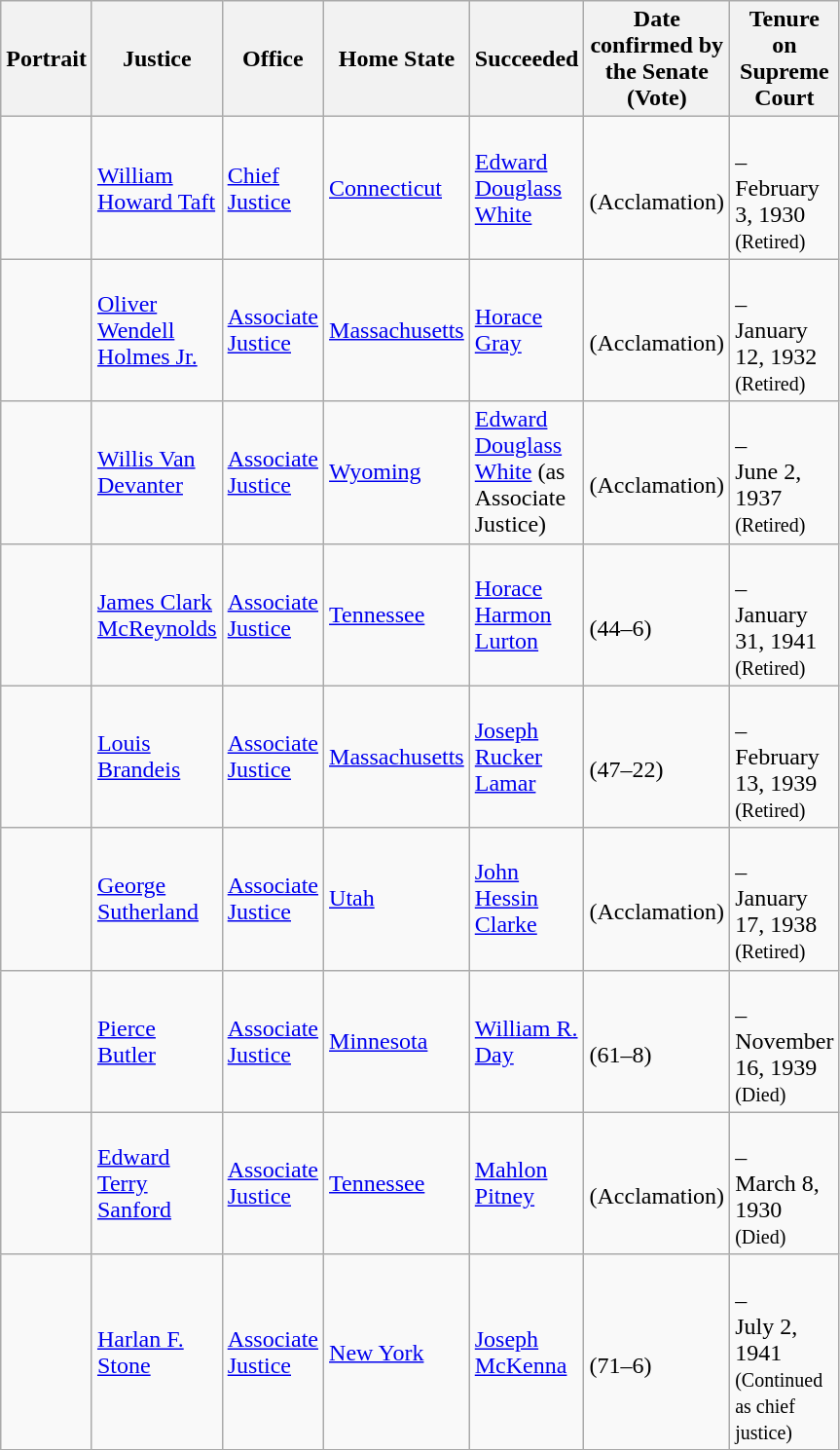<table class="wikitable sortable">
<tr>
<th scope="col" style="width: 10px;">Portrait</th>
<th scope="col" style="width: 10px;">Justice</th>
<th scope="col" style="width: 10px;">Office</th>
<th scope="col" style="width: 10px;">Home State</th>
<th scope="col" style="width: 10px;">Succeeded</th>
<th scope="col" style="width: 10px;">Date confirmed by the Senate<br>(Vote)</th>
<th scope="col" style="width: 10px;">Tenure on Supreme Court</th>
</tr>
<tr>
<td></td>
<td><a href='#'>William Howard Taft</a></td>
<td><a href='#'>Chief Justice</a></td>
<td><a href='#'>Connecticut</a></td>
<td><a href='#'>Edward Douglass White</a></td>
<td><br>(Acclamation)</td>
<td><br>–<br>February 3, 1930<br><small>(Retired)</small></td>
</tr>
<tr>
<td></td>
<td><a href='#'>Oliver Wendell Holmes Jr.</a></td>
<td><a href='#'>Associate Justice</a></td>
<td><a href='#'>Massachusetts</a></td>
<td><a href='#'>Horace Gray</a></td>
<td><br>(Acclamation)</td>
<td><br>–<br>January 12, 1932<br><small>(Retired)</small></td>
</tr>
<tr>
<td></td>
<td><a href='#'>Willis Van Devanter</a></td>
<td><a href='#'>Associate Justice</a></td>
<td><a href='#'>Wyoming</a></td>
<td><a href='#'>Edward Douglass White</a> (as Associate Justice)</td>
<td><br>(Acclamation)</td>
<td><br>–<br>June 2, 1937<br><small>(Retired)</small></td>
</tr>
<tr>
<td></td>
<td><a href='#'>James Clark McReynolds</a></td>
<td><a href='#'>Associate Justice</a></td>
<td><a href='#'>Tennessee</a></td>
<td><a href='#'>Horace Harmon Lurton</a></td>
<td><br>(44–6)</td>
<td><br>–<br>January 31, 1941<br><small>(Retired)</small></td>
</tr>
<tr>
<td></td>
<td><a href='#'>Louis Brandeis</a></td>
<td><a href='#'>Associate Justice</a></td>
<td><a href='#'>Massachusetts</a></td>
<td><a href='#'>Joseph Rucker Lamar</a></td>
<td><br>(47–22)</td>
<td><br>–<br>February 13, 1939<br><small>(Retired)</small></td>
</tr>
<tr>
<td></td>
<td><a href='#'>George Sutherland</a></td>
<td><a href='#'>Associate Justice</a></td>
<td><a href='#'>Utah</a></td>
<td><a href='#'>John Hessin Clarke</a></td>
<td><br>(Acclamation)</td>
<td><br>–<br>January 17, 1938<br><small>(Retired)</small></td>
</tr>
<tr>
<td></td>
<td><a href='#'>Pierce Butler</a></td>
<td><a href='#'>Associate Justice</a></td>
<td><a href='#'>Minnesota</a></td>
<td><a href='#'>William R. Day</a></td>
<td><br>(61–8)</td>
<td><br>–<br>November 16, 1939<br><small>(Died)</small></td>
</tr>
<tr>
<td></td>
<td><a href='#'>Edward Terry Sanford</a></td>
<td><a href='#'>Associate Justice</a></td>
<td><a href='#'>Tennessee</a></td>
<td><a href='#'>Mahlon Pitney</a></td>
<td><br>(Acclamation)</td>
<td><br>–<br>March 8, 1930<br><small>(Died)</small></td>
</tr>
<tr>
<td></td>
<td><a href='#'>Harlan F. Stone</a></td>
<td><a href='#'>Associate Justice</a></td>
<td><a href='#'>New York</a></td>
<td><a href='#'>Joseph McKenna</a></td>
<td><br>(71–6)</td>
<td><br>–<br>July 2, 1941<br><small>(Continued as chief justice)</small></td>
</tr>
<tr>
</tr>
</table>
